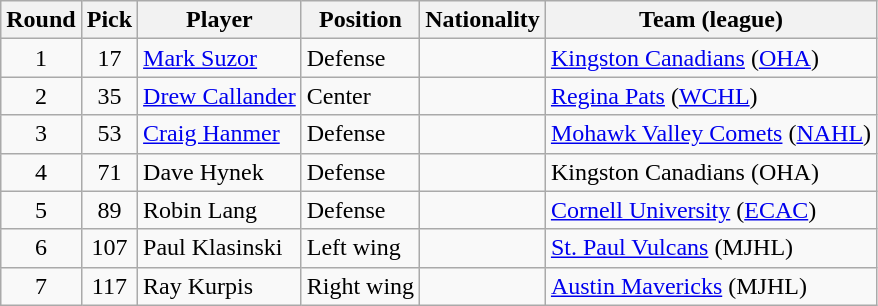<table class="wikitable">
<tr>
<th>Round</th>
<th>Pick</th>
<th>Player</th>
<th>Position</th>
<th>Nationality</th>
<th>Team (league)</th>
</tr>
<tr>
<td style="text-align:center">1</td>
<td style="text-align:center">17</td>
<td><a href='#'>Mark Suzor</a></td>
<td>Defense</td>
<td></td>
<td><a href='#'>Kingston Canadians</a> (<a href='#'>OHA</a>)</td>
</tr>
<tr>
<td style="text-align:center">2</td>
<td style="text-align:center">35</td>
<td><a href='#'>Drew Callander</a></td>
<td>Center</td>
<td></td>
<td><a href='#'>Regina Pats</a> (<a href='#'>WCHL</a>)</td>
</tr>
<tr>
<td style="text-align:center">3</td>
<td style="text-align:center">53</td>
<td><a href='#'>Craig Hanmer</a></td>
<td>Defense</td>
<td></td>
<td><a href='#'>Mohawk Valley Comets</a> (<a href='#'>NAHL</a>)</td>
</tr>
<tr>
<td style="text-align:center">4</td>
<td style="text-align:center">71</td>
<td>Dave Hynek</td>
<td>Defense</td>
<td></td>
<td>Kingston Canadians (OHA)</td>
</tr>
<tr>
<td style="text-align:center">5</td>
<td style="text-align:center">89</td>
<td>Robin Lang</td>
<td>Defense</td>
<td></td>
<td><a href='#'>Cornell University</a> (<a href='#'>ECAC</a>)</td>
</tr>
<tr>
<td style="text-align:center">6</td>
<td style="text-align:center">107</td>
<td>Paul Klasinski</td>
<td>Left wing</td>
<td></td>
<td><a href='#'>St. Paul Vulcans</a> (MJHL)</td>
</tr>
<tr>
<td style="text-align:center">7</td>
<td style="text-align:center">117</td>
<td>Ray Kurpis</td>
<td>Right wing</td>
<td></td>
<td><a href='#'>Austin Mavericks</a> (MJHL)</td>
</tr>
</table>
